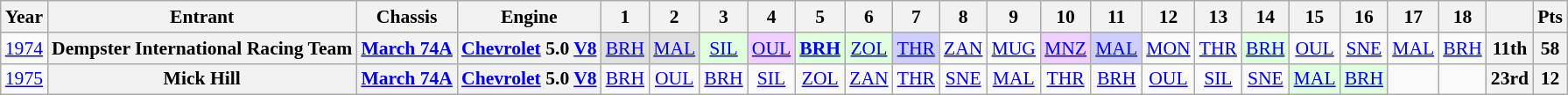<table class="wikitable" style="text-align:center; font-size:90%">
<tr>
<th>Year</th>
<th>Entrant</th>
<th>Chassis</th>
<th>Engine</th>
<th>1</th>
<th>2</th>
<th>3</th>
<th>4</th>
<th>5</th>
<th>6</th>
<th>7</th>
<th>8</th>
<th>9</th>
<th>10</th>
<th>11</th>
<th>12</th>
<th>13</th>
<th>14</th>
<th>15</th>
<th>16</th>
<th>17</th>
<th>18</th>
<th></th>
<th>Pts</th>
</tr>
<tr>
<td><a href='#'>1974</a></td>
<th>Dempster International Racing Team</th>
<th><a href='#'>March 74A</a></th>
<th><a href='#'>Chevrolet</a> 5.0 <a href='#'>V8</a></th>
<td style="background:#dfdfdf;"><a href='#'>BRH</a><br></td>
<td style="background:#dfdfdf;"><a href='#'>MAL</a><br></td>
<td style="background:#dfffdf;"><a href='#'>SIL</a><br></td>
<td style="background:#EFCFFF;"><a href='#'>OUL</a><br></td>
<td style="background:#dfffdf;"><strong><a href='#'>BRH</a></strong><br></td>
<td style="background:#dfffdf;"><a href='#'>ZOL</a><br></td>
<td style="background:#CFCFFF;"><a href='#'>THR</a><br></td>
<td><a href='#'>ZAN</a></td>
<td><a href='#'>MUG</a></td>
<td style="background:#EFCFFF;"><a href='#'>MNZ</a><br></td>
<td style="background:#CFCFFF;"><a href='#'>MAL</a><br></td>
<td><a href='#'>MON</a></td>
<td><a href='#'>THR</a></td>
<td style="background:#dfffdf;"><a href='#'>BRH</a><br></td>
<td><a href='#'>OUL</a></td>
<td><a href='#'>SNE</a></td>
<td><a href='#'>MAL</a></td>
<td><a href='#'>BRH</a></td>
<th>11th</th>
<th>58</th>
</tr>
<tr>
<td><a href='#'>1975</a></td>
<th>Mick Hill</th>
<th><a href='#'>March 74A</a></th>
<th><a href='#'>Chevrolet</a> 5.0 <a href='#'>V8</a></th>
<td><a href='#'>BRH</a></td>
<td><a href='#'>OUL</a></td>
<td><a href='#'>BRH</a></td>
<td><a href='#'>SIL</a></td>
<td><a href='#'>ZOL</a></td>
<td><a href='#'>ZAN</a></td>
<td><a href='#'>THR</a></td>
<td><a href='#'>SNE</a></td>
<td><a href='#'>MAL</a></td>
<td><a href='#'>THR</a></td>
<td><a href='#'>BRH</a></td>
<td><a href='#'>OUL</a></td>
<td><a href='#'>SIL</a></td>
<td><a href='#'>SNE</a></td>
<td style="background:#dfffdf;"><a href='#'>MAL</a><br></td>
<td style="background:#dfffdf;"><a href='#'>BRH</a><br></td>
<td></td>
<td></td>
<th>23rd</th>
<th>12</th>
</tr>
</table>
